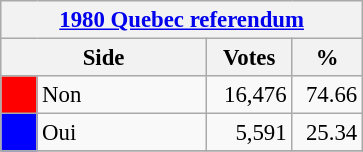<table class="wikitable" style="font-size: 95%; clear:both">
<tr style="background-color:#E9E9E9">
<th colspan=4><a href='#'>1980 Quebec referendum</a></th>
</tr>
<tr style="background-color:#E9E9E9">
<th colspan=2 style="width: 130px">Side</th>
<th style="width: 50px">Votes</th>
<th style="width: 40px">%</th>
</tr>
<tr>
<td bgcolor="red"></td>
<td>Non</td>
<td align="right">16,476</td>
<td align="right">74.66</td>
</tr>
<tr>
<td bgcolor="blue"></td>
<td>Oui</td>
<td align="right">5,591</td>
<td align="right">25.34</td>
</tr>
<tr>
</tr>
</table>
